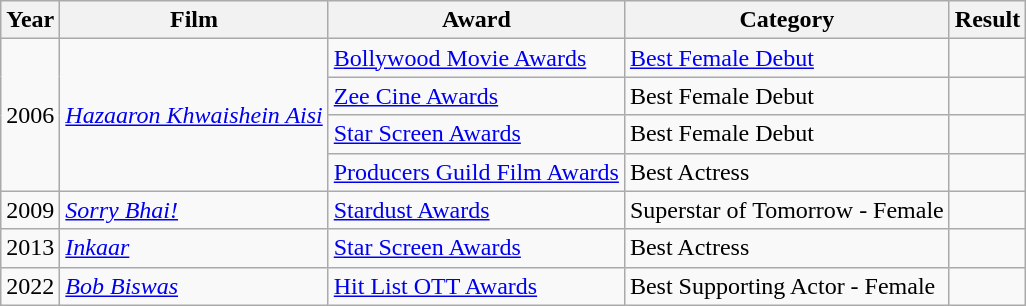<table class="wikitable sortable">
<tr>
<th>Year</th>
<th>Film</th>
<th>Award</th>
<th>Category</th>
<th>Result</th>
</tr>
<tr>
<td rowspan=4>2006</td>
<td rowspan=4><em><a href='#'>Hazaaron Khwaishein Aisi</a></em></td>
<td><a href='#'>Bollywood Movie Awards</a></td>
<td><a href='#'>Best Female Debut</a></td>
<td></td>
</tr>
<tr>
<td><a href='#'>Zee Cine Awards</a></td>
<td>Best Female Debut</td>
<td></td>
</tr>
<tr>
<td><a href='#'>Star Screen Awards</a></td>
<td>Best Female Debut</td>
<td></td>
</tr>
<tr>
<td><a href='#'>Producers Guild Film Awards</a></td>
<td>Best  Actress</td>
<td></td>
</tr>
<tr>
<td>2009</td>
<td><em><a href='#'>Sorry Bhai!</a></em></td>
<td><a href='#'>Stardust Awards</a></td>
<td>Superstar of Tomorrow - Female</td>
<td></td>
</tr>
<tr>
<td>2013</td>
<td><em><a href='#'>Inkaar</a></em></td>
<td><a href='#'>Star Screen Awards</a></td>
<td>Best Actress</td>
<td></td>
</tr>
<tr>
<td>2022</td>
<td><em><a href='#'>Bob Biswas</a></em></td>
<td><a href='#'>Hit List OTT Awards</a></td>
<td>Best Supporting Actor - Female</td>
<td></td>
</tr>
</table>
